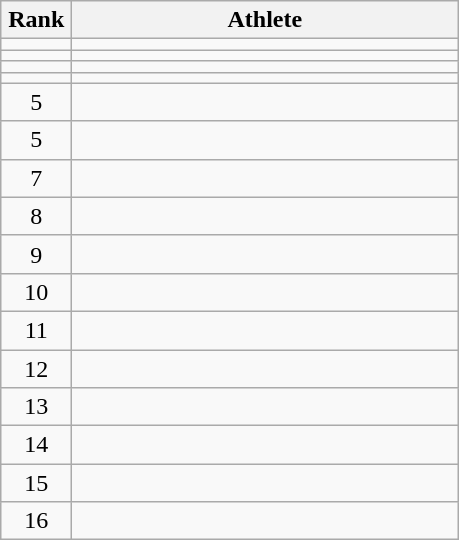<table class="wikitable" style="text-align: center;">
<tr>
<th width=40>Rank</th>
<th width=250>Athlete</th>
</tr>
<tr>
<td></td>
<td align="left"></td>
</tr>
<tr>
<td></td>
<td align="left"></td>
</tr>
<tr>
<td></td>
<td align="left"></td>
</tr>
<tr>
<td></td>
<td align="left"></td>
</tr>
<tr>
<td>5</td>
<td align="left"></td>
</tr>
<tr>
<td>5</td>
<td align="left"></td>
</tr>
<tr>
<td>7</td>
<td align="left"></td>
</tr>
<tr>
<td>8</td>
<td align="left"></td>
</tr>
<tr>
<td>9</td>
<td align="left"></td>
</tr>
<tr>
<td>10</td>
<td align="left"></td>
</tr>
<tr>
<td>11</td>
<td align="left"></td>
</tr>
<tr>
<td>12</td>
<td align="left"></td>
</tr>
<tr>
<td>13</td>
<td align="left"></td>
</tr>
<tr>
<td>14</td>
<td align="left"></td>
</tr>
<tr>
<td>15</td>
<td align="left"></td>
</tr>
<tr>
<td>16</td>
<td align="left"></td>
</tr>
</table>
